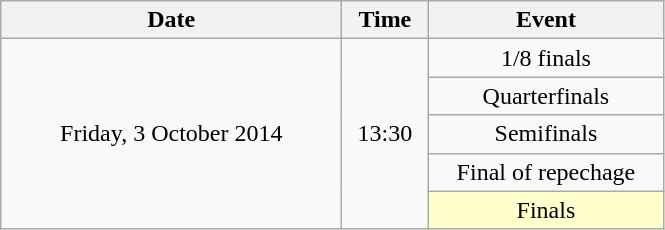<table class = "wikitable" style="text-align:center;">
<tr>
<th width=220>Date</th>
<th width=50>Time</th>
<th width=150>Event</th>
</tr>
<tr>
<td rowspan=5>Friday, 3 October 2014</td>
<td rowspan=5>13:30</td>
<td>1/8 finals</td>
</tr>
<tr>
<td>Quarterfinals</td>
</tr>
<tr>
<td>Semifinals</td>
</tr>
<tr>
<td>Final of repechage</td>
</tr>
<tr>
<td bgcolor=ffffcc>Finals</td>
</tr>
</table>
